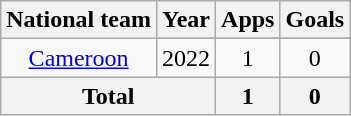<table class="wikitable" style="text-align: center;">
<tr>
<th>National team</th>
<th>Year</th>
<th>Apps</th>
<th>Goals</th>
</tr>
<tr>
<td rowspan="2"><a href='#'>Cameroon</a></td>
</tr>
<tr>
<td>2022</td>
<td>1</td>
<td>0</td>
</tr>
<tr>
<th colspan=2>Total</th>
<th>1</th>
<th>0</th>
</tr>
</table>
